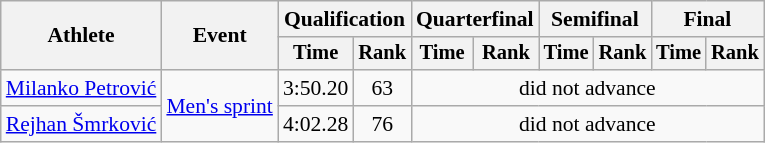<table class="wikitable" style="font-size:90%">
<tr>
<th rowspan="2">Athlete</th>
<th rowspan="2">Event</th>
<th colspan="2">Qualification</th>
<th colspan="2">Quarterfinal</th>
<th colspan="2">Semifinal</th>
<th colspan="2">Final</th>
</tr>
<tr style="font-size:95%">
<th>Time</th>
<th>Rank</th>
<th>Time</th>
<th>Rank</th>
<th>Time</th>
<th>Rank</th>
<th>Time</th>
<th>Rank</th>
</tr>
<tr align=center>
<td align=left><a href='#'>Milanko Petrović</a></td>
<td style="text-align:left;" rowspan="2"><a href='#'>Men's sprint</a></td>
<td>3:50.20</td>
<td>63</td>
<td colspan=6>did not advance</td>
</tr>
<tr align=center>
<td align=left><a href='#'>Rejhan Šmrković</a></td>
<td>4:02.28</td>
<td>76</td>
<td colspan=6>did not advance</td>
</tr>
</table>
